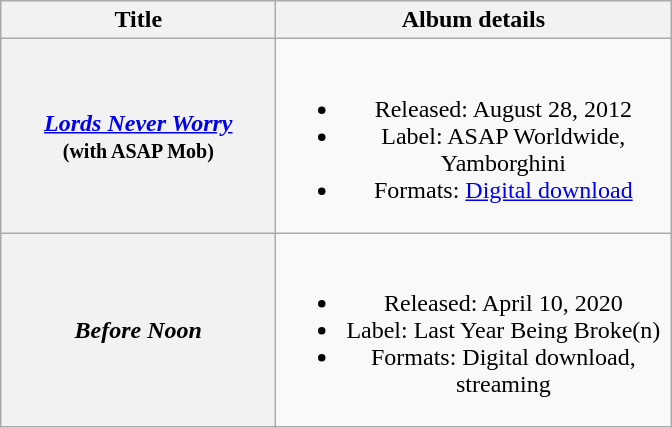<table class="wikitable plainrowheaders" style="text-align:center;">
<tr>
<th scope="col" style="width:11em;">Title</th>
<th scope="col" style="width:16em;">Album details</th>
</tr>
<tr>
<th scope="row"><em><a href='#'>Lords Never Worry</a></em><br><small>(with ASAP Mob)</small></th>
<td><br><ul><li>Released: August 28, 2012</li><li>Label: ASAP Worldwide, Yamborghini</li><li>Formats: <a href='#'>Digital download</a></li></ul></td>
</tr>
<tr>
<th scope="row"><em>Before Noon</em></th>
<td><br><ul><li>Released: April 10, 2020</li><li>Label: Last Year Being Broke(n)</li><li>Formats: Digital download, streaming</li></ul></td>
</tr>
</table>
